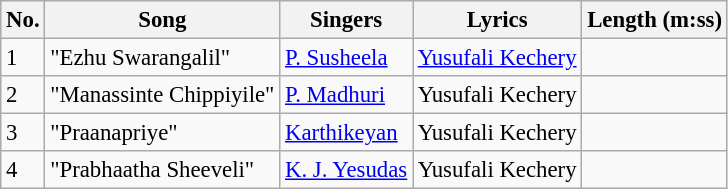<table class="wikitable" style="font-size:95%;">
<tr>
<th>No.</th>
<th>Song</th>
<th>Singers</th>
<th>Lyrics</th>
<th>Length (m:ss)</th>
</tr>
<tr>
<td>1</td>
<td>"Ezhu Swarangalil"</td>
<td><a href='#'>P. Susheela</a></td>
<td><a href='#'>Yusufali Kechery</a></td>
<td></td>
</tr>
<tr>
<td>2</td>
<td>"Manassinte Chippiyile"</td>
<td><a href='#'>P. Madhuri</a></td>
<td>Yusufali Kechery</td>
<td></td>
</tr>
<tr>
<td>3</td>
<td>"Praanapriye"</td>
<td><a href='#'>Karthikeyan</a></td>
<td>Yusufali Kechery</td>
<td></td>
</tr>
<tr>
<td>4</td>
<td>"Prabhaatha Sheeveli"</td>
<td><a href='#'>K. J. Yesudas</a></td>
<td>Yusufali Kechery</td>
<td></td>
</tr>
</table>
